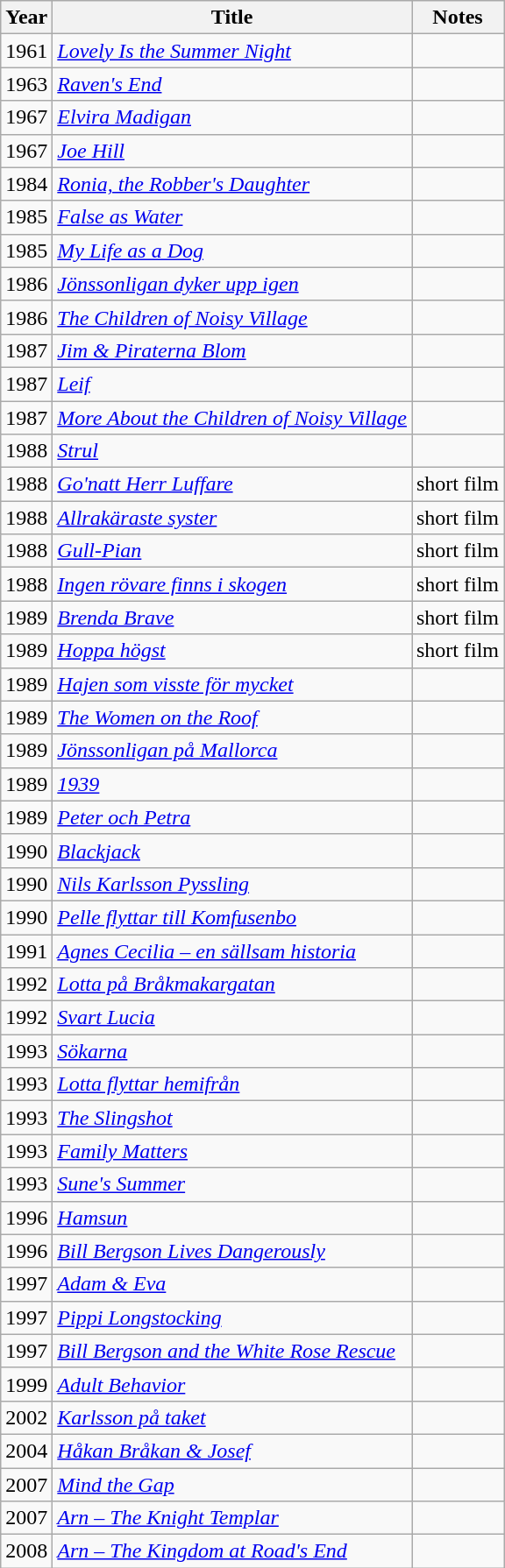<table class="wikitable sortable">
<tr>
<th>Year</th>
<th>Title</th>
<th scope="col" class="unsortable">Notes</th>
</tr>
<tr>
<td>1961</td>
<td><em><a href='#'>Lovely Is the Summer Night</a></em></td>
<td></td>
</tr>
<tr>
<td>1963</td>
<td><em><a href='#'>Raven's End</a></em></td>
<td></td>
</tr>
<tr>
<td>1967</td>
<td><em><a href='#'>Elvira Madigan</a></em></td>
<td></td>
</tr>
<tr>
<td>1967</td>
<td><em><a href='#'>Joe Hill</a></em></td>
<td></td>
</tr>
<tr>
<td>1984</td>
<td><em><a href='#'>Ronia, the Robber's Daughter</a></em></td>
<td></td>
</tr>
<tr>
<td>1985</td>
<td><em><a href='#'>False as Water</a></em></td>
<td></td>
</tr>
<tr>
<td>1985</td>
<td><em><a href='#'>My Life as a Dog</a></em></td>
<td></td>
</tr>
<tr>
<td>1986</td>
<td><em><a href='#'>Jönssonligan dyker upp igen</a></em></td>
<td></td>
</tr>
<tr>
<td>1986</td>
<td><em><a href='#'>The Children of Noisy Village</a></em></td>
<td></td>
</tr>
<tr>
<td>1987</td>
<td><em><a href='#'>Jim & Piraterna Blom</a></em></td>
<td></td>
</tr>
<tr>
<td>1987</td>
<td><em><a href='#'>Leif</a></em></td>
<td></td>
</tr>
<tr>
<td>1987</td>
<td><em><a href='#'>More About the Children of Noisy Village</a></em></td>
<td></td>
</tr>
<tr>
<td>1988</td>
<td><em><a href='#'>Strul</a></em></td>
<td></td>
</tr>
<tr>
<td>1988</td>
<td><em><a href='#'>Go'natt Herr Luffare</a></em></td>
<td>short film</td>
</tr>
<tr>
<td>1988</td>
<td><em><a href='#'>Allrakäraste syster</a></em></td>
<td>short film</td>
</tr>
<tr>
<td>1988</td>
<td><em><a href='#'>Gull-Pian</a></em></td>
<td>short film</td>
</tr>
<tr>
<td>1988</td>
<td><em><a href='#'>Ingen rövare finns i skogen</a></em></td>
<td>short film</td>
</tr>
<tr>
<td>1989</td>
<td><em><a href='#'>Brenda Brave</a></em></td>
<td>short film</td>
</tr>
<tr>
<td>1989</td>
<td><em><a href='#'>Hoppa högst</a></em></td>
<td>short film</td>
</tr>
<tr>
<td>1989</td>
<td><em><a href='#'>Hajen som visste för mycket</a></em></td>
<td></td>
</tr>
<tr>
<td>1989</td>
<td><em><a href='#'>The Women on the Roof</a></em></td>
<td></td>
</tr>
<tr>
<td>1989</td>
<td><em><a href='#'>Jönssonligan på Mallorca</a></em></td>
<td></td>
</tr>
<tr>
<td>1989</td>
<td><em><a href='#'>1939</a></em></td>
<td></td>
</tr>
<tr>
<td>1989</td>
<td><em><a href='#'>Peter och Petra</a></em></td>
<td></td>
</tr>
<tr>
<td>1990</td>
<td><em><a href='#'>Blackjack</a></em></td>
<td></td>
</tr>
<tr>
<td>1990</td>
<td><em><a href='#'>Nils Karlsson Pyssling</a></em></td>
<td></td>
</tr>
<tr>
<td>1990</td>
<td><em><a href='#'>Pelle flyttar till Komfusenbo</a></em></td>
<td></td>
</tr>
<tr>
<td>1991</td>
<td><em><a href='#'>Agnes Cecilia – en sällsam historia</a></em></td>
<td></td>
</tr>
<tr>
<td>1992</td>
<td><em><a href='#'>Lotta på Bråkmakargatan</a></em></td>
<td></td>
</tr>
<tr>
<td>1992</td>
<td><em><a href='#'>Svart Lucia</a></em></td>
<td></td>
</tr>
<tr>
<td>1993</td>
<td><em><a href='#'>Sökarna</a></em></td>
<td></td>
</tr>
<tr>
<td>1993</td>
<td><em><a href='#'>Lotta flyttar hemifrån</a></em></td>
<td></td>
</tr>
<tr>
<td>1993</td>
<td><em><a href='#'>The Slingshot</a></em></td>
<td></td>
</tr>
<tr>
<td>1993</td>
<td><em><a href='#'>Family Matters</a></em></td>
<td></td>
</tr>
<tr>
<td>1993</td>
<td><em><a href='#'>Sune's Summer</a></em></td>
<td></td>
</tr>
<tr>
<td>1996</td>
<td><em><a href='#'>Hamsun</a></em></td>
<td></td>
</tr>
<tr>
<td>1996</td>
<td><em><a href='#'>Bill Bergson Lives Dangerously</a></em></td>
<td></td>
</tr>
<tr>
<td>1997</td>
<td><em><a href='#'>Adam & Eva</a></em></td>
<td></td>
</tr>
<tr>
<td>1997</td>
<td><em><a href='#'>Pippi Longstocking</a></em></td>
<td></td>
</tr>
<tr>
<td>1997</td>
<td><em><a href='#'>Bill Bergson and the White Rose Rescue</a></em></td>
<td></td>
</tr>
<tr>
<td>1999</td>
<td><em><a href='#'>Adult Behavior</a></em></td>
<td></td>
</tr>
<tr>
<td>2002</td>
<td><em><a href='#'>Karlsson på taket</a></em></td>
<td></td>
</tr>
<tr>
<td>2004</td>
<td><em><a href='#'>Håkan Bråkan & Josef</a></em></td>
<td></td>
</tr>
<tr>
<td>2007</td>
<td><em><a href='#'>Mind the Gap</a></em></td>
<td></td>
</tr>
<tr>
<td>2007</td>
<td><em><a href='#'>Arn – The Knight Templar</a></em></td>
<td></td>
</tr>
<tr>
<td>2008</td>
<td><em><a href='#'>Arn – The Kingdom at Road's End</a></em></td>
<td></td>
</tr>
</table>
